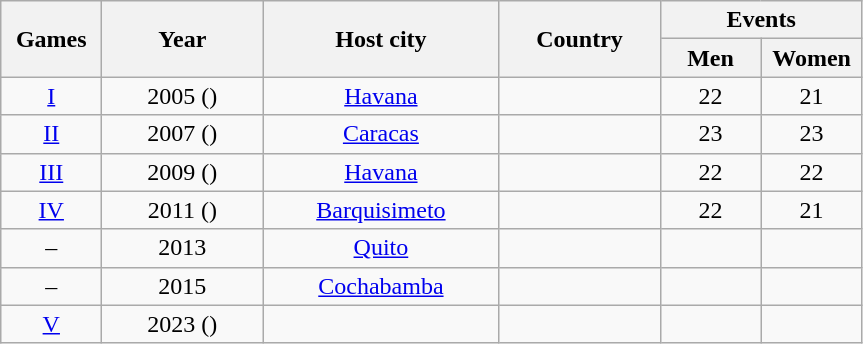<table class=wikitable style="text-align:center">
<tr>
<th rowspan="2" width=60>Games</th>
<th rowspan="2" width=100>Year</th>
<th rowspan="2" width=150>Host city</th>
<th rowspan="2" width=100>Country</th>
<th colspan="2">Events</th>
</tr>
<tr>
<th width=60>Men</th>
<th width=60>Women</th>
</tr>
<tr>
<td><a href='#'>I</a></td>
<td>2005 ()</td>
<td><a href='#'>Havana</a></td>
<td align=left></td>
<td>22</td>
<td>21</td>
</tr>
<tr>
<td><a href='#'>II</a></td>
<td>2007 ()</td>
<td><a href='#'>Caracas</a></td>
<td align=left></td>
<td>23</td>
<td>23</td>
</tr>
<tr>
<td><a href='#'>III</a></td>
<td>2009 ()</td>
<td><a href='#'>Havana</a></td>
<td align=left></td>
<td>22</td>
<td>22</td>
</tr>
<tr>
<td><a href='#'>IV</a></td>
<td>2011 ()</td>
<td><a href='#'>Barquisimeto</a></td>
<td align=left></td>
<td>22</td>
<td>21</td>
</tr>
<tr>
<td>–</td>
<td>2013</td>
<td><a href='#'>Quito</a></td>
<td align=left></td>
<td></td>
<td></td>
</tr>
<tr>
<td>–</td>
<td>2015</td>
<td><a href='#'>Cochabamba</a></td>
<td align=left></td>
<td></td>
<td></td>
</tr>
<tr>
<td><a href='#'>V</a></td>
<td>2023 ()</td>
<td></td>
<td align=left></td>
<td></td>
<td></td>
</tr>
</table>
